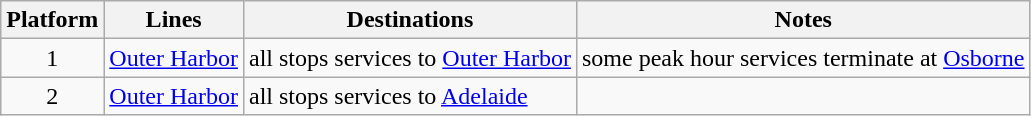<table class="wikitable" style="float: none; margin: 0.5em; ">
<tr>
<th>Platform</th>
<th>Lines</th>
<th>Destinations</th>
<th>Notes</th>
</tr>
<tr>
<td rowspan="1" style="text-align:center;">1</td>
<td style=background:#><a href='#'><span>Outer Harbor</span></a></td>
<td>all stops services to <a href='#'>Outer Harbor</a></td>
<td>some peak hour services terminate at <a href='#'>Osborne</a></td>
</tr>
<tr>
<td rowspan="1" style="text-align:center;">2</td>
<td style=background:#><a href='#'><span>Outer Harbor</span></a></td>
<td>all stops services to <a href='#'>Adelaide</a></td>
<td></td>
</tr>
</table>
